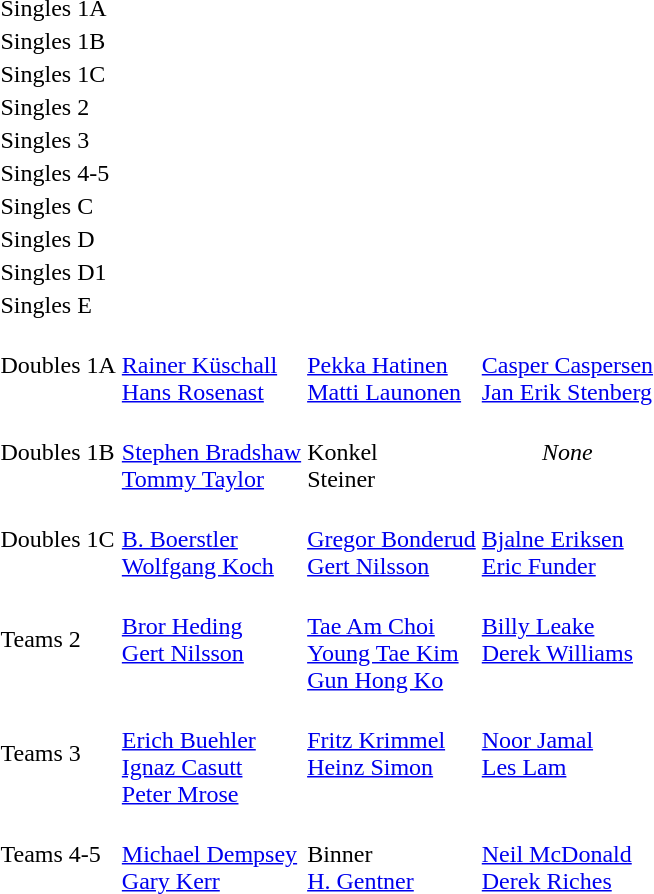<table>
<tr>
<td>Singles 1A<br></td>
<td></td>
<td></td>
<td></td>
</tr>
<tr>
<td>Singles 1B<br></td>
<td></td>
<td></td>
<td></td>
</tr>
<tr>
<td>Singles 1C<br></td>
<td></td>
<td></td>
<td></td>
</tr>
<tr>
<td>Singles 2<br></td>
<td></td>
<td></td>
<td></td>
</tr>
<tr>
<td>Singles 3<br></td>
<td></td>
<td></td>
<td></td>
</tr>
<tr>
<td rowspan="2">Singles 4-5<br></td>
<td rowspan="2"></td>
<td rowspan="2"></td>
<td></td>
</tr>
<tr>
<td></td>
</tr>
<tr>
<td>Singles C<br></td>
<td></td>
<td></td>
<td></td>
</tr>
<tr>
<td>Singles D<br></td>
<td></td>
<td></td>
<td></td>
</tr>
<tr>
<td>Singles D1<br></td>
<td></td>
<td></td>
<td></td>
</tr>
<tr>
<td>Singles E<br></td>
<td></td>
<td></td>
<td></td>
</tr>
<tr>
<td>Doubles 1A<br></td>
<td valign=top> <br> <a href='#'>Rainer Küschall</a> <br> <a href='#'>Hans Rosenast</a></td>
<td valign=top> <br> <a href='#'>Pekka Hatinen</a> <br> <a href='#'>Matti Launonen</a></td>
<td valign=top> <br> <a href='#'>Casper Caspersen</a> <br> <a href='#'>Jan Erik Stenberg</a></td>
</tr>
<tr>
<td>Doubles 1B<br></td>
<td valign=top> <br> <a href='#'>Stephen Bradshaw</a> <br> <a href='#'>Tommy Taylor</a></td>
<td valign=top> <br> Konkel <br> Steiner</td>
<td align="center"><em>None</em></td>
</tr>
<tr>
<td>Doubles 1C<br></td>
<td valign=top> <br> <a href='#'>B. Boerstler</a> <br> <a href='#'>Wolfgang Koch</a></td>
<td valign=top> <br> <a href='#'>Gregor Bonderud</a> <br> <a href='#'>Gert Nilsson</a></td>
<td valign=top> <br> <a href='#'>Bjalne Eriksen</a> <br> <a href='#'>Eric Funder</a></td>
</tr>
<tr>
<td>Teams 2<br></td>
<td valign=top> <br> <a href='#'>Bror Heding</a> <br> <a href='#'>Gert Nilsson</a></td>
<td valign=top> <br> <a href='#'>Tae Am Choi</a> <br> <a href='#'>Young Tae Kim</a> <br> <a href='#'>Gun Hong Ko</a></td>
<td valign=top> <br> <a href='#'>Billy Leake</a> <br> <a href='#'>Derek Williams</a></td>
</tr>
<tr>
<td>Teams 3<br></td>
<td valign=top> <br> <a href='#'>Erich Buehler</a> <br> <a href='#'>Ignaz Casutt</a> <br> <a href='#'>Peter Mrose</a></td>
<td valign=top> <br> <a href='#'>Fritz Krimmel</a> <br> <a href='#'>Heinz Simon</a></td>
<td valign=top> <br> <a href='#'>Noor Jamal</a> <br> <a href='#'>Les Lam</a></td>
</tr>
<tr>
<td>Teams 4-5<br></td>
<td valign=top> <br> <a href='#'>Michael Dempsey</a> <br> <a href='#'>Gary Kerr</a></td>
<td valign=top> <br> Binner <br> <a href='#'>H. Gentner</a></td>
<td valign=top> <br> <a href='#'>Neil McDonald</a> <br> <a href='#'>Derek Riches</a></td>
</tr>
</table>
